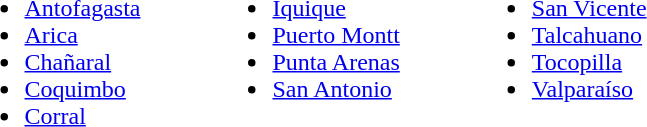<table>
<tr valign=top>
<td><br><ul><li><a href='#'>Antofagasta</a></li><li><a href='#'>Arica</a></li><li><a href='#'>Chañaral</a></li><li><a href='#'>Coquimbo</a></li><li><a href='#'>Corral</a></li></ul></td>
<td width=40></td>
<td><br><ul><li><a href='#'>Iquique</a></li><li><a href='#'>Puerto Montt</a></li><li><a href='#'>Punta Arenas</a></li><li><a href='#'>San Antonio</a></li></ul></td>
<td width=40></td>
<td><br><ul><li><a href='#'>San Vicente</a></li><li><a href='#'>Talcahuano</a></li><li><a href='#'>Tocopilla</a></li><li><a href='#'>Valparaíso</a></li></ul></td>
</tr>
</table>
